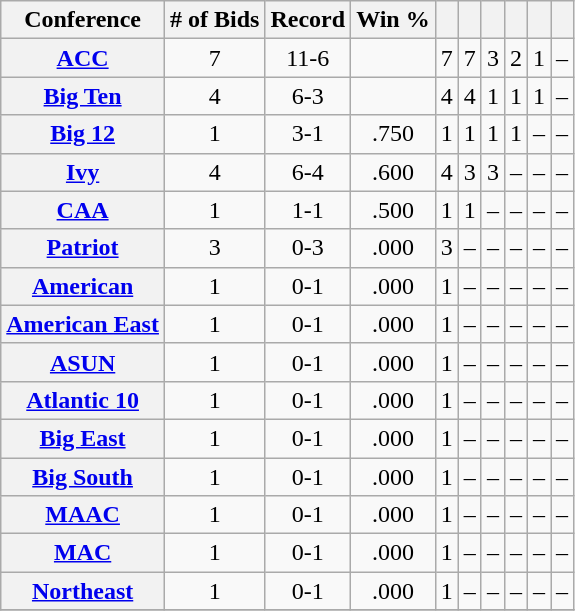<table class="wikitable sortable plainrowheaders" style="text-align:center">
<tr>
<th scope="col">Conference</th>
<th scope="col"># of Bids</th>
<th scope="col">Record</th>
<th scope="col">Win %</th>
<th scope="col"></th>
<th scope="col"></th>
<th scope="col"></th>
<th scope="col"></th>
<th scope="col"></th>
<th scope="col"></th>
</tr>
<tr>
<th scope="row"><a href='#'>ACC</a></th>
<td>7</td>
<td>11-6</td>
<td></td>
<td>7</td>
<td>7</td>
<td>3</td>
<td>2</td>
<td>1</td>
<td>–</td>
</tr>
<tr>
<th scope="row"><a href='#'>Big Ten</a></th>
<td>4</td>
<td>6-3</td>
<td></td>
<td>4</td>
<td>4</td>
<td>1</td>
<td>1</td>
<td>1</td>
<td>–</td>
</tr>
<tr>
<th scope="row"><a href='#'>Big 12</a></th>
<td>1</td>
<td>3-1</td>
<td>.750</td>
<td>1</td>
<td>1</td>
<td>1</td>
<td>1</td>
<td>–</td>
<td>–</td>
</tr>
<tr>
<th scope="row"><a href='#'>Ivy</a></th>
<td>4</td>
<td>6-4</td>
<td>.600</td>
<td>4</td>
<td>3</td>
<td>3</td>
<td>–</td>
<td>–</td>
<td>–</td>
</tr>
<tr>
<th scope="row"><a href='#'>CAA</a></th>
<td>1</td>
<td>1-1</td>
<td>.500</td>
<td>1</td>
<td>1</td>
<td>–</td>
<td>–</td>
<td>–</td>
<td>–</td>
</tr>
<tr>
<th scope="row"><a href='#'>Patriot</a></th>
<td>3</td>
<td>0-3</td>
<td>.000</td>
<td>3</td>
<td>–</td>
<td>–</td>
<td>–</td>
<td>–</td>
<td>–</td>
</tr>
<tr>
<th scope="row"><a href='#'>American</a></th>
<td>1</td>
<td>0-1</td>
<td>.000</td>
<td>1</td>
<td>–</td>
<td>–</td>
<td>–</td>
<td>–</td>
<td>–</td>
</tr>
<tr>
<th scope="row"><a href='#'>American East</a></th>
<td>1</td>
<td>0-1</td>
<td>.000</td>
<td>1</td>
<td>–</td>
<td>–</td>
<td>–</td>
<td>–</td>
<td>–</td>
</tr>
<tr>
<th scope="row"><a href='#'>ASUN</a></th>
<td>1</td>
<td>0-1</td>
<td>.000</td>
<td>1</td>
<td>–</td>
<td>–</td>
<td>–</td>
<td>–</td>
<td>–</td>
</tr>
<tr>
<th scope="row"><a href='#'>Atlantic 10</a></th>
<td>1</td>
<td>0-1</td>
<td>.000</td>
<td>1</td>
<td>–</td>
<td>–</td>
<td>–</td>
<td>–</td>
<td>–</td>
</tr>
<tr>
<th scope="row"><a href='#'>Big East</a></th>
<td>1</td>
<td>0-1</td>
<td>.000</td>
<td>1</td>
<td>–</td>
<td>–</td>
<td>–</td>
<td>–</td>
<td>–</td>
</tr>
<tr>
<th scope="row"><a href='#'>Big South</a></th>
<td>1</td>
<td>0-1</td>
<td>.000</td>
<td>1</td>
<td>–</td>
<td>–</td>
<td>–</td>
<td>–</td>
<td>–</td>
</tr>
<tr>
<th scope="row"><a href='#'>MAAC</a></th>
<td>1</td>
<td>0-1</td>
<td>.000</td>
<td>1</td>
<td>–</td>
<td>–</td>
<td>–</td>
<td>–</td>
<td>–</td>
</tr>
<tr>
<th scope="row"><a href='#'>MAC</a></th>
<td>1</td>
<td>0-1</td>
<td>.000</td>
<td>1</td>
<td>–</td>
<td>–</td>
<td>–</td>
<td>–</td>
<td>–</td>
</tr>
<tr>
<th scope="row"><a href='#'>Northeast</a></th>
<td>1</td>
<td>0-1</td>
<td>.000</td>
<td>1</td>
<td>–</td>
<td>–</td>
<td>–</td>
<td>–</td>
<td>–</td>
</tr>
<tr>
</tr>
</table>
